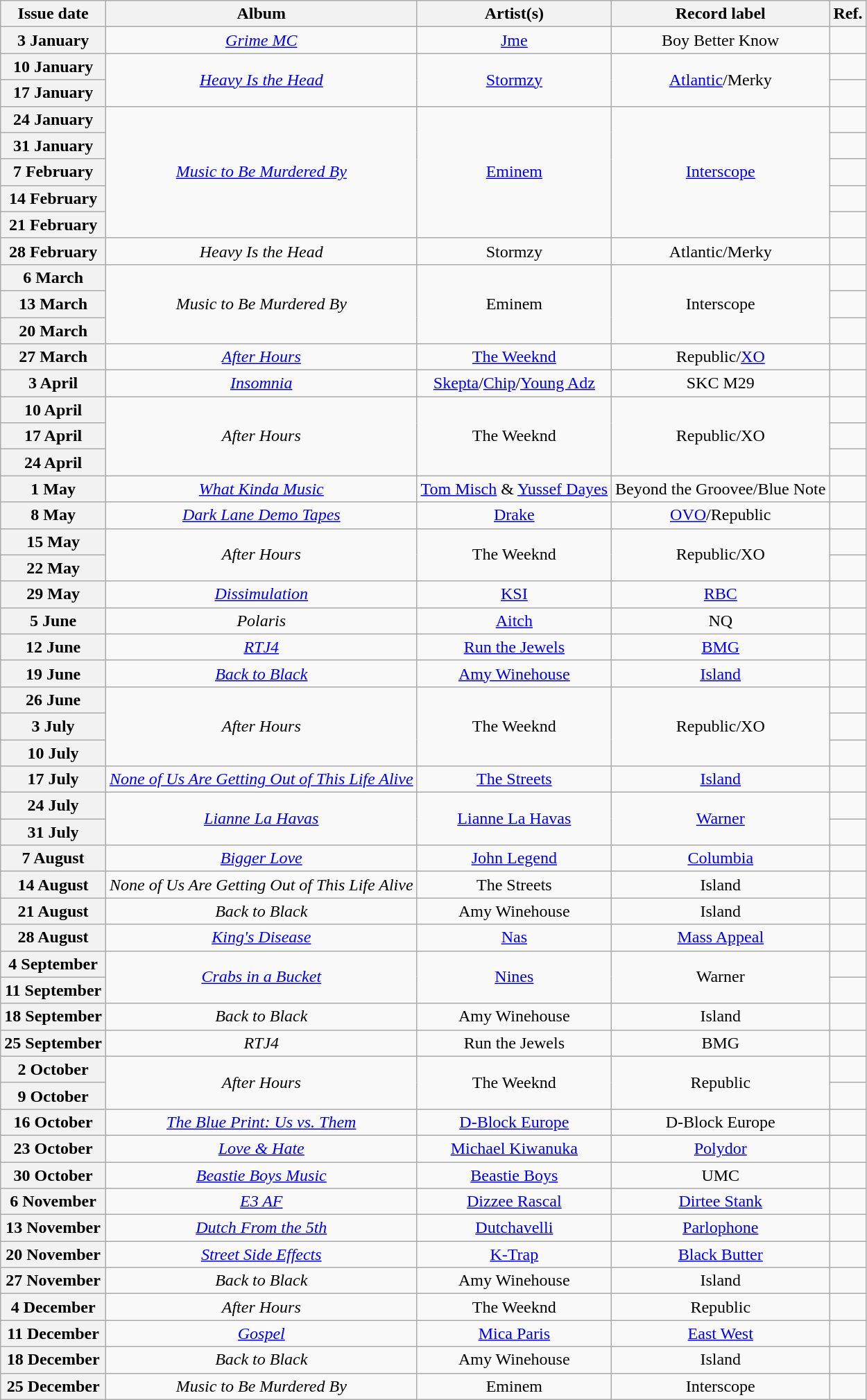<table class="wikitable plainrowheaders">
<tr>
<th scope=col>Issue date</th>
<th scope=col>Album</th>
<th scope=col>Artist(s)</th>
<th scope=col>Record label</th>
<th scope=col>Ref.</th>
</tr>
<tr>
<th scope=row>3 January</th>
<td align="center"><em><a href='#'>Grime MC</a></em></td>
<td align="center"><a href='#'>Jme</a></td>
<td align="Center">Boy Better Know</td>
<td align="center"></td>
</tr>
<tr>
<th scope=row>10 January  </th>
<td align="center" rowspan="2"><em><a href='#'>Heavy Is the Head</a></em></td>
<td align="center" rowspan="2"><a href='#'>Stormzy</a></td>
<td align="Center" rowspan="2"><a href='#'>Atlantic</a>/Merky</td>
<td align="center"></td>
</tr>
<tr>
<th scope=row>17 January </th>
<td align="center"></td>
</tr>
<tr>
<th scope=row>24 January  </th>
<td align="center" rowspan="5"><em><a href='#'>Music to Be Murdered By</a></em></td>
<td align="center" rowspan="5"><a href='#'>Eminem</a></td>
<td align="Center" rowspan="5"><a href='#'>Interscope</a></td>
<td align="center"></td>
</tr>
<tr>
<th scope=row>31 January</th>
<td align="center"></td>
</tr>
<tr>
<th scope=row>7 February</th>
<td align="center"></td>
</tr>
<tr>
<th scope=row>14 February</th>
<td align="center"></td>
</tr>
<tr>
<th scope=row>21 February</th>
<td align="center"></td>
</tr>
<tr>
<th scope=row>28 February</th>
<td align="center"><em>Heavy Is the Head</em></td>
<td align="center">Stormzy</td>
<td align="Center">Atlantic/Merky</td>
<td align="center"></td>
</tr>
<tr>
<th scope=row>6 March</th>
<td align="center" rowspan="3"><em>Music to Be Murdered By</em></td>
<td align="center" rowspan="3">Eminem</td>
<td align="Center" rowspan="3">Interscope</td>
<td align="center"></td>
</tr>
<tr>
<th scope=row>13 March</th>
<td align="center"></td>
</tr>
<tr>
<th scope=row>20 March</th>
<td align="center"></td>
</tr>
<tr>
<th scope=row>27 March </th>
<td align="center"><em><a href='#'>After Hours</a></em></td>
<td align="center"><a href='#'>The Weeknd</a></td>
<td align="Center">Republic/<a href='#'>XO</a></td>
<td align="center"></td>
</tr>
<tr>
<th scope=row>3 April</th>
<td align="center"><em><a href='#'>Insomnia</a></em></td>
<td align="center"><a href='#'>Skepta</a>/<a href='#'>Chip</a>/<a href='#'>Young Adz</a></td>
<td align="Center">SKC M29</td>
<td align="center"></td>
</tr>
<tr>
<th scope=row>10 April </th>
<td align="center" rowspan="3"><em>After Hours</em></td>
<td align="center" rowspan="3">The Weeknd</td>
<td align="Center" rowspan="3">Republic/XO</td>
<td align="center"></td>
</tr>
<tr>
<th scope=row>17 April </th>
<td align="center"></td>
</tr>
<tr>
<th scope=row>24 April </th>
<td align="center"></td>
</tr>
<tr>
<th scope=row>1 May</th>
<td align="center"><em><a href='#'>What Kinda Music</a></em></td>
<td align="center"><a href='#'>Tom Misch</a> & <a href='#'>Yussef Dayes</a></td>
<td align="Center">Beyond the Groovee/Blue Note</td>
<td align="center"></td>
</tr>
<tr>
<th scope=row>8 May </th>
<td align="center"><em><a href='#'>Dark Lane Demo Tapes</a></em></td>
<td align="center"><a href='#'>Drake</a></td>
<td align="Center"><a href='#'>OVO</a>/Republic</td>
<td align="center"></td>
</tr>
<tr>
<th scope=row>15 May </th>
<td align="center" rowspan="2"><em>After Hours</em></td>
<td align="center" rowspan="2">The Weeknd</td>
<td align="Center" rowspan="2">Republic/XO</td>
<td align="center"></td>
</tr>
<tr>
<th scope=row>22 May</th>
<td align="center"></td>
</tr>
<tr>
<th scope=row>29 May</th>
<td align="center"><em><a href='#'>Dissimulation</a></em></td>
<td align="center"><a href='#'>KSI</a></td>
<td align="Center"><a href='#'>RBC</a></td>
<td align="center"></td>
</tr>
<tr>
<th scope=row>5 June</th>
<td align="center"><em>Polaris</em></td>
<td align="center"><a href='#'>Aitch</a></td>
<td align="Center">NQ</td>
<td align="center"></td>
</tr>
<tr>
<th scope=row>12 June</th>
<td align="center"><em><a href='#'>RTJ4</a></em></td>
<td align="center"><a href='#'>Run the Jewels</a></td>
<td align="Center"><a href='#'>BMG</a></td>
<td align="center"></td>
</tr>
<tr>
<th scope=row>19 June</th>
<td align="center"><em><a href='#'>Back to Black</a></em></td>
<td align="center"><a href='#'>Amy Winehouse</a></td>
<td align="Center"><a href='#'>Island</a></td>
<td align="center"></td>
</tr>
<tr>
<th scope=row>26 June</th>
<td align="center" rowspan="3"><em>After Hours</em></td>
<td align="center" rowspan="3">The Weeknd</td>
<td align="Center" rowspan="3">Republic/XO</td>
<td align="center"></td>
</tr>
<tr>
<th scope=row>3 July</th>
<td align="center"></td>
</tr>
<tr>
<th scope=row>10 July</th>
<td align="center"></td>
</tr>
<tr>
<th scope=row>17 July</th>
<td align="center"><em><a href='#'>None of Us Are Getting Out of This Life Alive</a></em></td>
<td align="center"><a href='#'>The Streets</a></td>
<td align="Center"><a href='#'>Island</a></td>
<td align="center"></td>
</tr>
<tr>
<th scope=row>24 July</th>
<td align="center" rowspan="2"><em><a href='#'>Lianne La Havas</a></em></td>
<td align="center" rowspan="2"><a href='#'>Lianne La Havas</a></td>
<td align="Center" rowspan="2"><a href='#'>Warner</a></td>
<td align="center"></td>
</tr>
<tr>
<th scope=row>31 July</th>
<td align="center"></td>
</tr>
<tr>
<th scope=row>7 August</th>
<td align="center"><em><a href='#'>Bigger Love</a></em></td>
<td align="center"><a href='#'>John Legend</a></td>
<td align="Center"><a href='#'>Columbia</a></td>
<td align="center"></td>
</tr>
<tr>
<th scope=row>14 August</th>
<td align="center"><em>None of Us Are Getting Out of This Life Alive</em></td>
<td align="center">The Streets</td>
<td align="Center">Island</td>
<td align="center"></td>
</tr>
<tr>
<th scope=row>21 August</th>
<td align="center"><em>Back to Black</em></td>
<td align="center">Amy Winehouse</td>
<td align="Center">Island</td>
<td align="center"></td>
</tr>
<tr>
<th scope=row>28 August</th>
<td align="center"><em><a href='#'>King's Disease</a></em></td>
<td align="center"><a href='#'>Nas</a></td>
<td align="Center"><a href='#'>Mass Appeal</a></td>
<td align="center"></td>
</tr>
<tr>
<th scope=row>4 September</th>
<td align="center" rowspan="2"><em><a href='#'>Crabs in a Bucket</a></em></td>
<td align="center" rowspan="2"><a href='#'>Nines</a></td>
<td align="Center" rowspan="2">Warner</td>
<td align="center"></td>
</tr>
<tr>
<th scope=row>11 September</th>
<td align="center"></td>
</tr>
<tr>
<th scope=row>18 September</th>
<td align="center"><em>Back to Black</em></td>
<td align="center">Amy Winehouse</td>
<td align="Center">Island</td>
<td align="center"></td>
</tr>
<tr>
<th scope=row>25 September</th>
<td align="center"><em>RTJ4</em></td>
<td align="center">Run the Jewels</td>
<td align="Center">BMG</td>
<td align="center"></td>
</tr>
<tr>
<th scope=row>2 October</th>
<td align="center" rowspan="2"><em>After Hours</em></td>
<td align="center" rowspan="2">The Weeknd</td>
<td align="Center" rowspan="2">Republic</td>
<td align="center"></td>
</tr>
<tr>
<th scope=row>9 October</th>
<td align="center"></td>
</tr>
<tr>
<th scope=row>16 October</th>
<td align="center"><em><a href='#'>The Blue Print: Us vs. Them</a></em></td>
<td align="center"><a href='#'>D-Block Europe</a></td>
<td align="Center">D-Block Europe</td>
<td align="center"></td>
</tr>
<tr>
<th scope=row>23 October</th>
<td align="center"><em><a href='#'>Love & Hate</a></em></td>
<td align="center"><a href='#'>Michael Kiwanuka</a></td>
<td align="Center"><a href='#'>Polydor</a></td>
<td align="center"></td>
</tr>
<tr>
<th scope=row>30 October</th>
<td align="center"><em><a href='#'>Beastie Boys Music</a></em></td>
<td align="center"><a href='#'>Beastie Boys</a></td>
<td align="Center">UMC</td>
<td align="center"></td>
</tr>
<tr>
<th scope=row>6 November</th>
<td align="center"><em><a href='#'>E3 AF</a></em></td>
<td align="center"><a href='#'>Dizzee Rascal</a></td>
<td align="Center"><a href='#'>Dirtee Stank</a></td>
<td align="center"></td>
</tr>
<tr>
<th scope=row>13 November</th>
<td align="center"><em><a href='#'>Dutch From the 5th</a></em></td>
<td align="center"><a href='#'>Dutchavelli</a></td>
<td align="Center"><a href='#'>Parlophone</a></td>
<td align="center"></td>
</tr>
<tr>
<th scope=row>20 November</th>
<td align="center"><em><a href='#'>Street Side Effects</a></em></td>
<td align="center"><a href='#'>K-Trap</a></td>
<td align="Center"><a href='#'>Black Butter</a></td>
<td align="center"></td>
</tr>
<tr>
<th scope=row>27 November</th>
<td align="center"><em>Back to Black</em></td>
<td align="center">Amy Winehouse</td>
<td align="Center">Island</td>
<td align="center"></td>
</tr>
<tr>
<th scope=row>4 December</th>
<td align="center"><em>After Hours</em></td>
<td align="center">The Weeknd</td>
<td align="Center">Republic</td>
<td align="center"></td>
</tr>
<tr>
<th scope=row>11 December</th>
<td align="center"><em><a href='#'>Gospel</a></em></td>
<td align="center"><a href='#'>Mica Paris</a></td>
<td align="Center"><a href='#'>East West</a></td>
<td align="center"></td>
</tr>
<tr>
<th scope=row>18 December</th>
<td align="center"><em>Back to Black</em></td>
<td align="center">Amy Winehouse</td>
<td align="Center">Island</td>
<td align="center"></td>
</tr>
<tr>
<th scope=row>25 December</th>
<td align="center"><em>Music to Be Murdered By</em></td>
<td align="center">Eminem</td>
<td align="Center">Interscope</td>
<td align="center"></td>
</tr>
</table>
